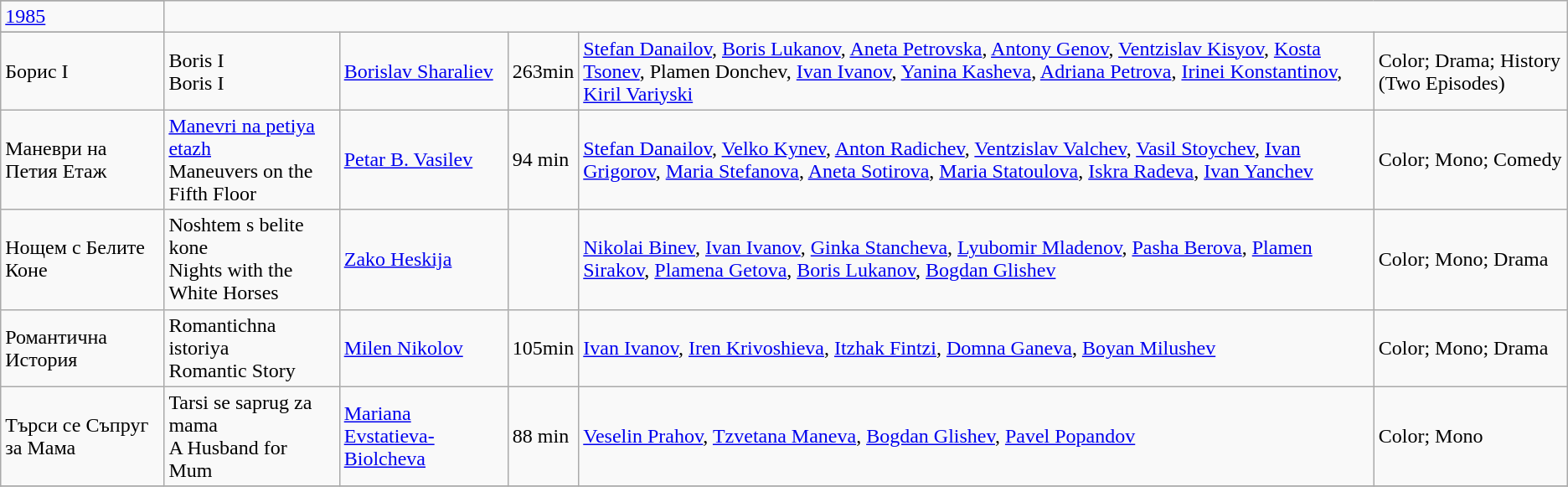<table class="wikitable">
<tr>
</tr>
<tr>
<td><a href='#'>1985</a></td>
</tr>
<tr>
</tr>
<tr>
<td>Борис I</td>
<td>Boris I<br>Boris I</td>
<td><a href='#'>Borislav Sharaliev</a></td>
<td>263min</td>
<td><a href='#'>Stefan Danailov</a>, <a href='#'>Boris Lukanov</a>, <a href='#'>Aneta Petrovska</a>, <a href='#'>Antony Genov</a>, <a href='#'>Ventzislav Kisyov</a>, <a href='#'>Kosta Tsonev</a>, Plamen Donchev, <a href='#'>Ivan Ivanov</a>, <a href='#'>Yanina Kasheva</a>, <a href='#'>Adriana Petrova</a>, <a href='#'>Irinei Konstantinov</a>, <a href='#'>Kiril Variyski</a></td>
<td>Color; Drama; History (Two Episodes)</td>
</tr>
<tr>
<td>Маневри на Петия Етаж</td>
<td><a href='#'>Manevri na petiya etazh</a><br>Maneuvers on the Fifth Floor</td>
<td><a href='#'>Petar B. Vasilev</a></td>
<td>94 min</td>
<td><a href='#'>Stefan Danailov</a>, <a href='#'>Velko Kynev</a>, <a href='#'>Anton Radichev</a>, <a href='#'>Ventzislav Valchev</a>, <a href='#'>Vasil Stoychev</a>, <a href='#'>Ivan Grigorov</a>, <a href='#'>Maria Stefanova</a>, <a href='#'>Aneta Sotirova</a>, <a href='#'>Maria Statoulova</a>, <a href='#'>Iskra Radeva</a>, <a href='#'>Ivan Yanchev</a></td>
<td>Color; Mono; Comedy</td>
</tr>
<tr>
<td>Нощем с Белите Коне</td>
<td>Noshtem s belite kone<br>Nights with the White Horses</td>
<td><a href='#'>Zako Heskija</a></td>
<td></td>
<td><a href='#'>Nikolai Binev</a>, <a href='#'>Ivan Ivanov</a>, <a href='#'>Ginka Stancheva</a>, <a href='#'>Lyubomir Mladenov</a>, <a href='#'>Pasha Berova</a>, <a href='#'>Plamen Sirakov</a>, <a href='#'>Plamena Getova</a>, <a href='#'>Boris Lukanov</a>, <a href='#'>Bogdan Glishev</a></td>
<td>Color; Mono; Drama</td>
</tr>
<tr>
<td>Романтична История</td>
<td>Romantichna istoriya<br>Romantic Story</td>
<td><a href='#'>Milen Nikolov</a></td>
<td>105min</td>
<td><a href='#'>Ivan Ivanov</a>, <a href='#'>Iren Krivoshieva</a>, <a href='#'>Itzhak Fintzi</a>, <a href='#'>Domna Ganeva</a>, <a href='#'>Boyan Milushev</a></td>
<td>Color; Mono; Drama</td>
</tr>
<tr>
<td>Търси се Съпруг за Мама</td>
<td>Tarsi se saprug za mama<br>A Husband for Mum</td>
<td><a href='#'>Mariana Evstatieva-Biolcheva</a></td>
<td>88 min</td>
<td><a href='#'>Veselin Prahov</a>, <a href='#'>Tzvetana Maneva</a>, <a href='#'>Bogdan Glishev</a>, <a href='#'>Pavel Popandov</a></td>
<td>Color; Mono</td>
</tr>
<tr>
</tr>
</table>
